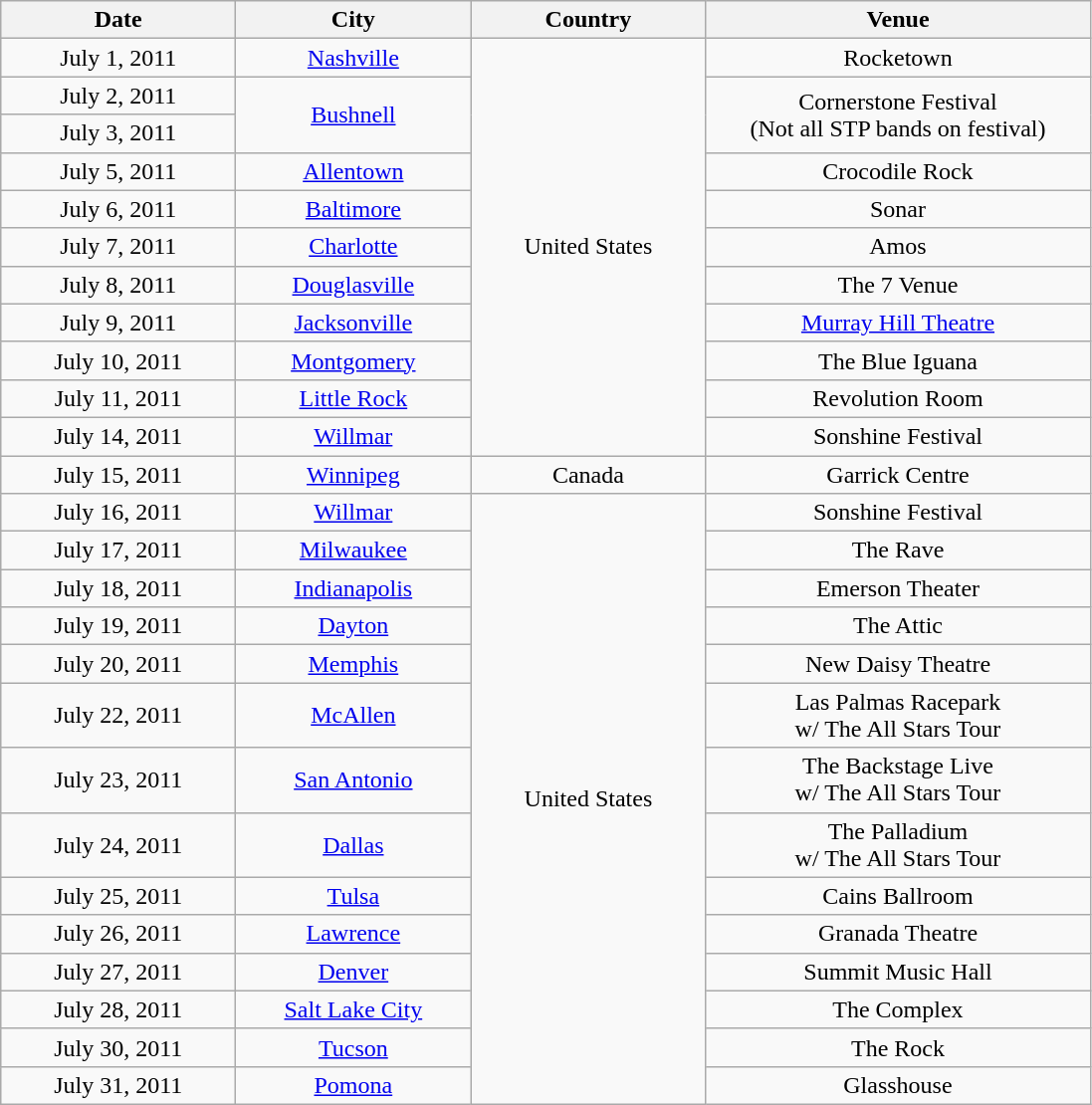<table class="wikitable" style="text-align:center;">
<tr>
<th style="width:150px;">Date</th>
<th style="width:150px;">City</th>
<th style="width:150px;">Country</th>
<th style="width:250px;">Venue</th>
</tr>
<tr>
<td>July 1, 2011</td>
<td><a href='#'>Nashville</a></td>
<td rowspan="11">United States</td>
<td>Rocketown</td>
</tr>
<tr>
<td>July 2, 2011</td>
<td rowspan="2"><a href='#'>Bushnell</a></td>
<td rowspan="2">Cornerstone Festival<br>(Not all STP bands on festival)</td>
</tr>
<tr>
<td>July 3, 2011</td>
</tr>
<tr>
<td>July 5, 2011</td>
<td><a href='#'>Allentown</a></td>
<td>Crocodile Rock</td>
</tr>
<tr>
<td>July 6, 2011</td>
<td><a href='#'>Baltimore</a></td>
<td>Sonar</td>
</tr>
<tr>
<td>July 7, 2011</td>
<td><a href='#'>Charlotte</a></td>
<td>Amos</td>
</tr>
<tr>
<td>July 8, 2011</td>
<td><a href='#'>Douglasville</a></td>
<td>The 7 Venue</td>
</tr>
<tr>
<td>July 9, 2011</td>
<td><a href='#'>Jacksonville</a></td>
<td><a href='#'>Murray Hill Theatre</a></td>
</tr>
<tr>
<td>July 10, 2011</td>
<td><a href='#'>Montgomery</a></td>
<td>The Blue Iguana</td>
</tr>
<tr>
<td>July 11, 2011</td>
<td><a href='#'>Little Rock</a></td>
<td>Revolution Room</td>
</tr>
<tr>
<td>July 14, 2011</td>
<td><a href='#'>Willmar</a></td>
<td>Sonshine Festival</td>
</tr>
<tr>
<td>July 15, 2011</td>
<td><a href='#'>Winnipeg</a></td>
<td>Canada</td>
<td>Garrick Centre</td>
</tr>
<tr>
<td>July 16, 2011</td>
<td><a href='#'>Willmar</a></td>
<td rowspan="14">United States</td>
<td>Sonshine Festival</td>
</tr>
<tr>
<td>July 17, 2011</td>
<td><a href='#'>Milwaukee</a></td>
<td>The Rave</td>
</tr>
<tr>
<td>July 18, 2011</td>
<td><a href='#'>Indianapolis</a></td>
<td>Emerson Theater</td>
</tr>
<tr>
<td>July 19, 2011</td>
<td><a href='#'>Dayton</a></td>
<td>The Attic</td>
</tr>
<tr>
<td>July 20, 2011</td>
<td><a href='#'>Memphis</a></td>
<td>New Daisy Theatre</td>
</tr>
<tr>
<td>July 22, 2011</td>
<td><a href='#'>McAllen</a></td>
<td>Las Palmas Racepark<br>w/ The All Stars Tour</td>
</tr>
<tr>
<td>July 23, 2011</td>
<td><a href='#'>San Antonio</a></td>
<td>The Backstage Live<br>w/ The All Stars Tour</td>
</tr>
<tr>
<td>July 24, 2011</td>
<td><a href='#'>Dallas</a></td>
<td>The Palladium<br>w/ The All Stars Tour</td>
</tr>
<tr>
<td>July 25, 2011</td>
<td><a href='#'>Tulsa</a></td>
<td>Cains Ballroom</td>
</tr>
<tr>
<td>July 26, 2011</td>
<td><a href='#'>Lawrence</a></td>
<td>Granada Theatre</td>
</tr>
<tr>
<td>July 27, 2011</td>
<td><a href='#'>Denver</a></td>
<td>Summit Music Hall</td>
</tr>
<tr>
<td>July 28, 2011</td>
<td><a href='#'>Salt Lake City</a></td>
<td>The Complex</td>
</tr>
<tr>
<td>July 30, 2011</td>
<td><a href='#'>Tucson</a></td>
<td>The Rock</td>
</tr>
<tr>
<td>July 31, 2011</td>
<td><a href='#'>Pomona</a></td>
<td>Glasshouse</td>
</tr>
</table>
